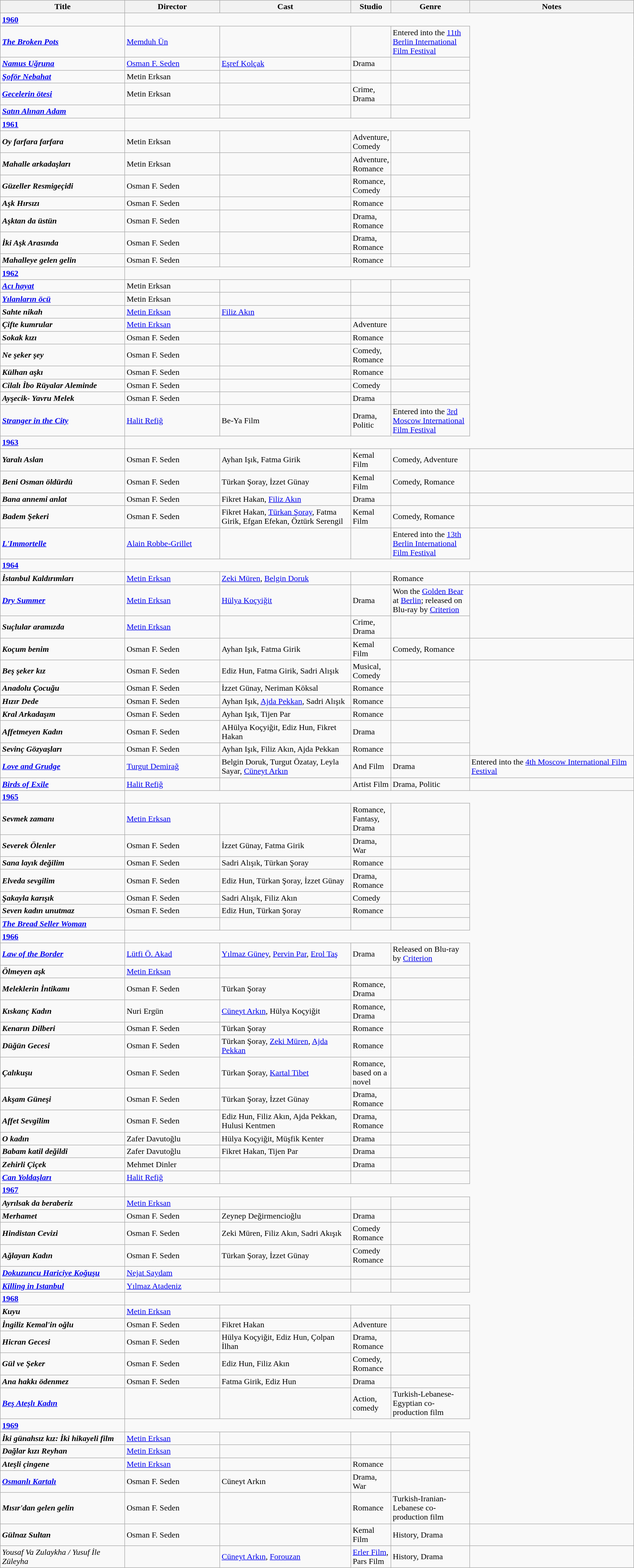<table class="wikitable">
<tr>
<th width=21%>Title</th>
<th width=16%>Director</th>
<th width=22%>Cast</th>
<th>Studio</th>
<th width=13%>Genre</th>
<th width=28%>Notes</th>
</tr>
<tr>
<td><strong><a href='#'>1960</a></strong></td>
</tr>
<tr>
<td><strong><em><a href='#'>The Broken Pots</a></em></strong></td>
<td><a href='#'>Memduh Ün</a></td>
<td></td>
<td></td>
<td>Entered into the <a href='#'>11th Berlin International Film Festival</a></td>
</tr>
<tr>
<td><strong><em><a href='#'>Namus Uğruna</a></em></strong> </td>
<td><a href='#'>Osman F. Seden</a></td>
<td><a href='#'>Eşref Kolçak</a></td>
<td>Drama</td>
<td></td>
</tr>
<tr>
<td><strong><em><a href='#'>Şoför Nebahat</a></em></strong> </td>
<td>Metin Erksan</td>
<td></td>
<td></td>
<td></td>
</tr>
<tr>
<td><strong><em><a href='#'>Gecelerin ötesi</a></em></strong> </td>
<td>Metin Erksan</td>
<td></td>
<td>Crime, Drama</td>
<td></td>
</tr>
<tr>
<td><strong><em><a href='#'>Satın Alınan Adam</a></em></strong></td>
<td></td>
<td></td>
<td></td>
<td></td>
</tr>
<tr>
<td><strong><a href='#'>1961</a></strong></td>
</tr>
<tr>
<td><strong><em>Oy farfara farfara</em></strong> </td>
<td>Metin Erksan</td>
<td></td>
<td>Adventure, Comedy</td>
<td></td>
</tr>
<tr>
<td><strong><em>Mahalle arkadaşları</em></strong> </td>
<td>Metin Erksan</td>
<td></td>
<td>Adventure, Romance</td>
<td></td>
</tr>
<tr>
<td><strong><em>Güzeller Resmigeçidi</em></strong> </td>
<td>Osman F. Seden</td>
<td></td>
<td>Romance, Comedy</td>
<td></td>
</tr>
<tr>
<td><strong><em>Aşk Hırsızı</em></strong> </td>
<td>Osman F. Seden</td>
<td></td>
<td>Romance</td>
<td></td>
</tr>
<tr>
<td><strong><em>Aşktan da üstün</em></strong> </td>
<td>Osman F. Seden</td>
<td></td>
<td>Drama, Romance</td>
<td></td>
</tr>
<tr>
<td><strong><em>İki Aşk Arasında</em></strong> </td>
<td>Osman F. Seden</td>
<td></td>
<td>Drama, Romance</td>
<td></td>
</tr>
<tr>
<td><strong><em>Mahalleye gelen gelin</em></strong> </td>
<td>Osman F. Seden</td>
<td></td>
<td>Romance</td>
<td></td>
</tr>
<tr>
<td><strong><a href='#'>1962</a></strong></td>
</tr>
<tr>
<td><strong><em><a href='#'>Acı hayat</a></em></strong> </td>
<td>Metin Erksan</td>
<td></td>
<td></td>
<td></td>
</tr>
<tr>
<td><strong><em><a href='#'>Yılanların öcü</a></em></strong> </td>
<td>Metin Erksan</td>
<td></td>
<td></td>
<td></td>
</tr>
<tr>
<td><strong><em>Sahte nikah</em></strong> </td>
<td><a href='#'>Metin Erksan</a></td>
<td><a href='#'>Filiz Akın</a></td>
<td></td>
<td></td>
</tr>
<tr>
<td><strong><em>Çifte kumrular</em></strong> </td>
<td><a href='#'>Metin Erksan</a></td>
<td></td>
<td>Adventure</td>
<td></td>
</tr>
<tr>
<td><strong><em>Sokak kızı</em></strong> </td>
<td>Osman F. Seden</td>
<td></td>
<td>Romance</td>
<td></td>
</tr>
<tr>
<td><strong><em>Ne şeker şey</em></strong> </td>
<td>Osman F. Seden</td>
<td></td>
<td>Comedy, Romance</td>
<td></td>
</tr>
<tr>
<td><strong><em>Külhan aşkı</em></strong> </td>
<td>Osman F. Seden</td>
<td></td>
<td>Romance</td>
<td></td>
</tr>
<tr>
<td><strong><em>Cilalı İbo Rüyalar Aleminde</em></strong> </td>
<td>Osman F. Seden</td>
<td></td>
<td>Comedy</td>
<td></td>
</tr>
<tr>
<td><strong><em>Ayşecik- Yavru Melek</em></strong> </td>
<td>Osman F. Seden</td>
<td></td>
<td>Drama</td>
<td></td>
</tr>
<tr>
<td><strong><em><a href='#'>Stranger in the City</a></em></strong></td>
<td><a href='#'>Halit Refiğ</a></td>
<td>Be-Ya Film</td>
<td>Drama, Politic</td>
<td>Entered into the <a href='#'>3rd Moscow International Film Festival</a></td>
</tr>
<tr>
<td><strong><a href='#'>1963</a></strong></td>
</tr>
<tr>
<td><strong><em>Yaralı Aslan</em></strong> </td>
<td>Osman F. Seden</td>
<td>Ayhan Işık, Fatma Girik</td>
<td>Kemal Film</td>
<td>Comedy, Adventure</td>
<td></td>
</tr>
<tr>
<td><strong><em>Beni Osman öldürdü</em></strong> </td>
<td>Osman F. Seden</td>
<td>Türkan Şoray, İzzet Günay</td>
<td>Kemal Film</td>
<td>Comedy, Romance</td>
<td></td>
</tr>
<tr>
<td><strong><em>Bana annemi anlat</em></strong> </td>
<td>Osman F. Seden</td>
<td>Fikret Hakan, <a href='#'>Filiz Akın</a></td>
<td>Drama</td>
<td></td>
</tr>
<tr>
<td><strong><em>Badem Şekeri</em></strong></td>
<td>Osman F. Seden</td>
<td>Fikret Hakan, <a href='#'>Türkan Şoray</a>, Fatma Girik, Efgan Efekan, Öztürk Serengil</td>
<td>Kemal Film</td>
<td>Comedy, Romance</td>
<td></td>
</tr>
<tr>
<td><strong><em><a href='#'>L'Immortelle</a></em></strong></td>
<td><a href='#'>Alain Robbe-Grillet</a></td>
<td></td>
<td></td>
<td>Entered into the <a href='#'>13th Berlin International Film Festival</a></td>
</tr>
<tr>
<td><strong><a href='#'>1964</a></strong></td>
</tr>
<tr>
<td><strong><em>İstanbul Kaldırımları</em></strong> </td>
<td><a href='#'>Metin Erksan</a></td>
<td><a href='#'>Zeki Müren</a>, <a href='#'>Belgin Doruk</a></td>
<td></td>
<td>Romance</td>
<td></td>
</tr>
<tr>
<td><strong><em><a href='#'>Dry Summer</a></em></strong> </td>
<td><a href='#'>Metin Erksan</a></td>
<td><a href='#'>Hülya Koçyiğit</a></td>
<td>Drama</td>
<td>Won the <a href='#'>Golden Bear</a> at <a href='#'>Berlin</a>; released on Blu-ray by <a href='#'>Criterion</a></td>
</tr>
<tr>
<td><strong><em>Suçlular aramızda</em></strong> </td>
<td><a href='#'>Metin Erksan</a></td>
<td></td>
<td>Crime, Drama</td>
<td></td>
</tr>
<tr>
<td><strong><em>Koçum benim</em></strong> </td>
<td>Osman F. Seden</td>
<td>Ayhan Işık, Fatma Girik</td>
<td>Kemal Film</td>
<td>Comedy, Romance</td>
<td></td>
</tr>
<tr>
<td><strong><em>Beş şeker kız</em></strong> </td>
<td>Osman F. Seden</td>
<td>Ediz Hun, Fatma Girik, Sadri Alışık</td>
<td>Musical, Comedy</td>
<td></td>
</tr>
<tr>
<td><strong><em>Anadolu Çocuğu</em></strong> </td>
<td>Osman F. Seden</td>
<td>İzzet Günay, Neriman Köksal</td>
<td>Romance</td>
<td></td>
</tr>
<tr>
<td><strong><em>Hızır Dede</em></strong> </td>
<td>Osman F. Seden</td>
<td>Ayhan Işık, <a href='#'>Ajda Pekkan</a>, Sadri Alışık</td>
<td>Romance</td>
<td></td>
</tr>
<tr>
<td><strong><em>Kral Arkadaşım</em></strong> </td>
<td>Osman F. Seden</td>
<td>Ayhan Işık, Tijen Par</td>
<td>Romance</td>
<td></td>
</tr>
<tr>
<td><strong><em>Affetmeyen Kadın</em></strong> </td>
<td>Osman F. Seden</td>
<td>AHülya Koçyiğit, Ediz Hun, Fikret Hakan</td>
<td>Drama</td>
<td></td>
</tr>
<tr>
<td><strong><em>Sevinç Gözyaşları</em></strong> </td>
<td>Osman F. Seden</td>
<td>Ayhan Işık, Filiz Akın, Ajda Pekkan</td>
<td>Romance</td>
<td></td>
</tr>
<tr>
<td><strong><em><a href='#'>Love and Grudge</a></em></strong></td>
<td><a href='#'>Turgut Demirağ</a></td>
<td>Belgin Doruk, Turgut Özatay, Leyla Sayar, <a href='#'>Cüneyt Arkın</a></td>
<td>And Film</td>
<td>Drama</td>
<td>Entered into the <a href='#'>4th Moscow International Film Festival</a></td>
</tr>
<tr>
<td><strong><em><a href='#'>Birds of Exile</a></em></strong></td>
<td><a href='#'>Halit Refiğ</a></td>
<td></td>
<td>Artist Film</td>
<td>Drama, Politic</td>
<td></td>
</tr>
<tr>
<td><strong><a href='#'>1965</a></strong></td>
</tr>
<tr>
<td><strong><em>Sevmek zamanı</em></strong> </td>
<td><a href='#'>Metin Erksan</a></td>
<td></td>
<td>Romance, Fantasy, Drama</td>
<td></td>
</tr>
<tr>
<td><strong><em>Severek Ölenler</em></strong> </td>
<td>Osman F. Seden</td>
<td>İzzet Günay, Fatma Girik</td>
<td>Drama, War</td>
<td></td>
</tr>
<tr>
<td><strong><em>Sana layık değilim</em></strong> </td>
<td>Osman F. Seden</td>
<td>Sadri Alışık, Türkan Şoray</td>
<td>Romance</td>
<td></td>
</tr>
<tr>
<td><strong><em>Elveda sevgilim</em></strong> </td>
<td>Osman F. Seden</td>
<td>Ediz Hun, Türkan Şoray, İzzet Günay</td>
<td>Drama, Romance</td>
<td></td>
</tr>
<tr>
<td><strong><em>Şakayla karışık</em></strong> </td>
<td>Osman F. Seden</td>
<td>Sadri Alışık, Filiz Akın</td>
<td>Comedy</td>
<td></td>
</tr>
<tr>
<td><strong><em>Seven kadın unutmaz</em></strong> </td>
<td>Osman F. Seden</td>
<td>Ediz Hun, Türkan Şoray</td>
<td>Romance</td>
<td></td>
</tr>
<tr>
<td><strong><em><a href='#'>The Bread Seller Woman</a></em></strong></td>
<td></td>
<td></td>
<td></td>
<td></td>
</tr>
<tr>
<td><strong><a href='#'>1966</a></strong></td>
</tr>
<tr>
<td><strong><em><a href='#'>Law of the Border</a></em></strong> </td>
<td><a href='#'>Lütfi Ö. Akad</a></td>
<td><a href='#'>Yılmaz Güney</a>, <a href='#'>Pervin Par</a>, <a href='#'>Erol Taş</a></td>
<td>Drama</td>
<td>Released on Blu-ray by <a href='#'>Criterion</a></td>
</tr>
<tr>
<td><strong><em>Ölmeyen aşk</em></strong> </td>
<td><a href='#'>Metin Erksan</a></td>
<td></td>
<td></td>
<td></td>
</tr>
<tr>
<td><strong><em>Meleklerin İntikamı</em></strong> </td>
<td>Osman F. Seden</td>
<td>Türkan Şoray</td>
<td>Romance, Drama</td>
<td></td>
</tr>
<tr>
<td><strong><em>Kıskanç Kadın</em></strong> </td>
<td>Nuri Ergün</td>
<td><a href='#'>Cüneyt Arkın</a>, Hülya Koçyiğit</td>
<td>Romance, Drama</td>
<td></td>
</tr>
<tr>
<td><strong><em>Kenarın Dilberi</em></strong> </td>
<td>Osman F. Seden</td>
<td>Türkan Şoray</td>
<td>Romance</td>
<td></td>
</tr>
<tr>
<td><strong><em>Düğün Gecesi</em></strong> </td>
<td>Osman F. Seden</td>
<td>Türkan Şoray, <a href='#'>Zeki Müren</a>, <a href='#'>Ajda Pekkan</a></td>
<td>Romance</td>
<td></td>
</tr>
<tr>
<td><strong><em>Çalıkuşu</em></strong> </td>
<td>Osman F. Seden</td>
<td>Türkan Şoray, <a href='#'>Kartal Tibet</a></td>
<td>Romance, based on a novel</td>
<td></td>
</tr>
<tr>
<td><strong><em>Akşam Güneşi</em></strong> </td>
<td>Osman F. Seden</td>
<td>Türkan Şoray, İzzet Günay</td>
<td>Drama, Romance</td>
<td></td>
</tr>
<tr>
<td><strong><em>Affet Sevgilim</em></strong> </td>
<td>Osman F. Seden</td>
<td>Ediz Hun, Filiz Akın, Ajda Pekkan, Hulusi Kentmen</td>
<td>Drama, Romance</td>
<td></td>
</tr>
<tr>
<td><strong><em>O kadın</em></strong> </td>
<td>Zafer Davutoğlu</td>
<td>Hülya Koçyiğit, Müşfik Kenter</td>
<td>Drama</td>
<td></td>
</tr>
<tr>
<td><strong><em>Babam katil değildi</em></strong> </td>
<td>Zafer Davutoğlu</td>
<td>Fikret Hakan, Tijen Par</td>
<td>Drama</td>
<td></td>
</tr>
<tr>
<td><strong><em>Zehirli Çiçek</em></strong> </td>
<td>Mehmet Dinler</td>
<td></td>
<td>Drama</td>
<td></td>
</tr>
<tr>
<td><strong><em><a href='#'>Can Yoldaşları</a></em></strong></td>
<td><a href='#'>Halit Refiğ</a></td>
<td></td>
<td></td>
<td></td>
</tr>
<tr>
<td><strong><a href='#'>1967</a></strong></td>
</tr>
<tr>
<td><strong><em>Ayrılsak da beraberiz</em></strong> </td>
<td><a href='#'>Metin Erksan</a></td>
<td></td>
<td></td>
<td></td>
</tr>
<tr>
<td><strong><em>Merhamet</em></strong> </td>
<td>Osman F. Seden</td>
<td>Zeynep Değirmencioğlu</td>
<td>Drama</td>
<td></td>
</tr>
<tr>
<td><strong><em>Hindistan Cevizi</em></strong> </td>
<td>Osman F. Seden</td>
<td>Zeki Müren, Filiz Akın, Sadri Akışık</td>
<td>Comedy Romance</td>
<td></td>
</tr>
<tr>
<td><strong><em>Ağlayan Kadın</em></strong> </td>
<td>Osman F. Seden</td>
<td>Türkan Şoray, İzzet Günay</td>
<td>Comedy Romance</td>
<td></td>
</tr>
<tr>
<td><strong><em><a href='#'>Dokuzuncu Hariciye Koğuşu</a></em></strong></td>
<td><a href='#'>Nejat Saydam</a></td>
<td></td>
<td></td>
<td></td>
</tr>
<tr>
<td><strong><em><a href='#'>Killing in Istanbul</a></em></strong></td>
<td><a href='#'>Yılmaz Atadeniz</a></td>
<td></td>
<td></td>
<td></td>
</tr>
<tr>
<td><strong><a href='#'>1968</a></strong></td>
</tr>
<tr>
<td><strong><em>Kuyu</em></strong> </td>
<td><a href='#'>Metin Erksan</a></td>
<td></td>
<td></td>
<td></td>
</tr>
<tr>
<td><strong><em>İngiliz Kemal'in oğlu</em></strong> </td>
<td>Osman F. Seden</td>
<td>Fikret Hakan</td>
<td>Adventure</td>
<td></td>
</tr>
<tr>
<td><strong><em>Hicran Gecesi</em></strong> </td>
<td>Osman F. Seden</td>
<td>Hülya Koçyiğit, Ediz Hun, Çolpan İlhan</td>
<td>Drama, Romance</td>
<td></td>
</tr>
<tr>
<td><strong><em>Gül ve Şeker</em></strong> </td>
<td>Osman F. Seden</td>
<td>Ediz Hun, Filiz Akın</td>
<td>Comedy, Romance</td>
<td></td>
</tr>
<tr>
<td><strong><em>Ana hakkı ödenmez</em></strong> </td>
<td>Osman F. Seden</td>
<td>Fatma Girik, Ediz Hun</td>
<td>Drama</td>
<td></td>
</tr>
<tr>
<td><strong><em><a href='#'>Beş Ateşlı Kadın</a></em></strong></td>
<td></td>
<td></td>
<td>Action, comedy</td>
<td>Turkish-Lebanese-Egyptian co-production film</td>
</tr>
<tr>
<td><strong><a href='#'>1969</a></strong></td>
</tr>
<tr>
<td><strong><em>İki günahsız kız: İki hikayeli film</em></strong> </td>
<td><a href='#'>Metin Erksan</a></td>
<td></td>
<td></td>
<td></td>
</tr>
<tr>
<td><strong><em>Dağlar kızı Reyhan</em></strong> </td>
<td><a href='#'>Metin Erksan</a></td>
<td></td>
<td></td>
<td></td>
</tr>
<tr>
<td><strong><em>Ateşli çingene</em></strong> </td>
<td><a href='#'>Metin Erksan</a></td>
<td></td>
<td>Romance</td>
<td></td>
</tr>
<tr>
<td><strong><em><a href='#'>Osmanlı Kartalı</a></em></strong> </td>
<td>Osman F. Seden</td>
<td>Cüneyt Arkın</td>
<td>Drama, War</td>
<td></td>
</tr>
<tr>
<td><strong><em>Mısır'dan gelen gelin</em></strong> </td>
<td>Osman F. Seden</td>
<td></td>
<td>Romance</td>
<td>Turkish-Iranian-Lebanese co-production film</td>
</tr>
<tr>
<td><strong><em>Gülnaz Sultan</em></strong> </td>
<td>Osman F. Seden</td>
<td></td>
<td>Kemal Film</td>
<td>History, Drama</td>
<td></td>
</tr>
<tr>
<td><em>Yousaf Va Zulaykha / Yusuf İle Züleyha</em></td>
<td></td>
<td><a href='#'>Cüneyt Arkın</a>, <a href='#'>Forouzan</a></td>
<td><a href='#'>Erler Film</a>, Pars Film</td>
<td>History, Drama</td>
<td></td>
</tr>
</table>
